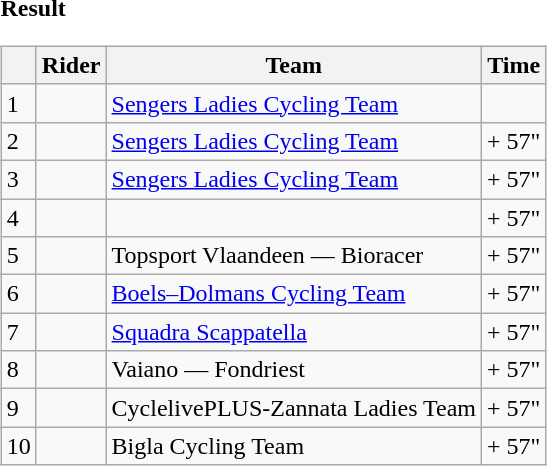<table>
<tr>
<td><strong>Result</strong><br><table class="wikitable">
<tr>
<th></th>
<th>Rider</th>
<th>Team</th>
<th>Time</th>
</tr>
<tr>
<td>1</td>
<td></td>
<td><a href='#'>Sengers Ladies Cycling Team</a></td>
<td align="right"></td>
</tr>
<tr>
<td>2</td>
<td></td>
<td><a href='#'>Sengers Ladies Cycling Team</a></td>
<td align="right">+ 57"</td>
</tr>
<tr>
<td>3</td>
<td></td>
<td><a href='#'>Sengers Ladies Cycling Team</a></td>
<td align="right">+ 57"</td>
</tr>
<tr>
<td>4</td>
<td></td>
<td></td>
<td align="right">+ 57"</td>
</tr>
<tr>
<td>5</td>
<td></td>
<td>Topsport Vlaandeen — Bioracer</td>
<td align="right">+ 57"</td>
</tr>
<tr>
<td>6</td>
<td></td>
<td><a href='#'>Boels–Dolmans Cycling Team</a></td>
<td align="right">+ 57"</td>
</tr>
<tr>
<td>7</td>
<td></td>
<td><a href='#'>Squadra Scappatella</a></td>
<td align="right">+ 57"</td>
</tr>
<tr>
<td>8</td>
<td></td>
<td>Vaiano — Fondriest</td>
<td align="right">+ 57"</td>
</tr>
<tr>
<td>9</td>
<td></td>
<td>CyclelivePLUS-Zannata Ladies Team</td>
<td align="right">+ 57"</td>
</tr>
<tr>
<td>10</td>
<td></td>
<td>Bigla Cycling Team</td>
<td align="right">+ 57"</td>
</tr>
</table>
</td>
</tr>
</table>
